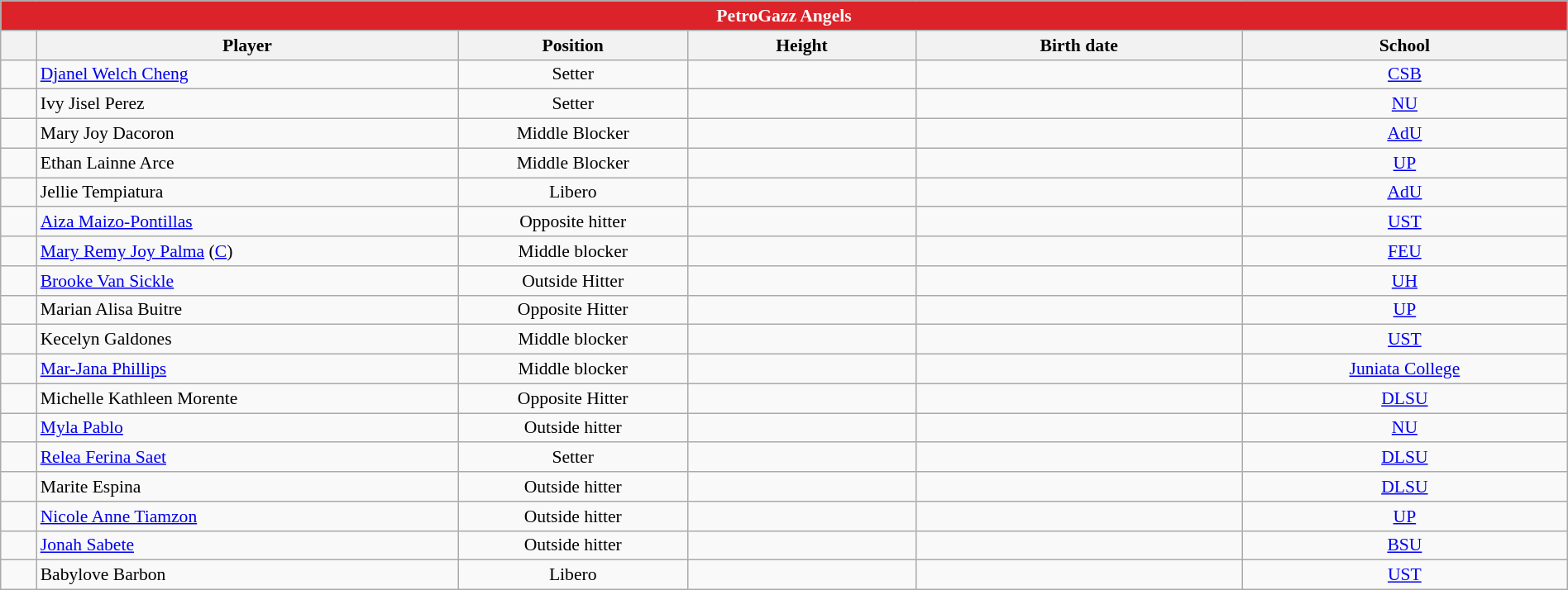<table class="wikitable sortable" style="text-align:center; width:100%; font-size:90%;">
<tr>
<th colspan="8" style= "background:#DC2329; color:white; text-align: center"><strong>PetroGazz Angels</strong></th>
</tr>
<tr style="background:#FFFFFF;">
<th style= "align=center; width:1em;"></th>
<th style= "align=center;width:17em;">Player</th>
<th style= "align=center; width:9em;">Position</th>
<th style= "align=center; width:9em;">Height</th>
<th style= "align=center; width:13em;">Birth date</th>
<th style= "align=center; width:13em;">School</th>
</tr>
<tr align=center>
<td></td>
<td align=left> <a href='#'>Djanel Welch Cheng</a></td>
<td>Setter</td>
<td></td>
<td align=left></td>
<td><a href='#'>CSB</a></td>
</tr>
<tr align=center>
<td></td>
<td align=left> Ivy Jisel Perez</td>
<td>Setter</td>
<td></td>
<td align=left></td>
<td><a href='#'>NU</a></td>
</tr>
<tr align=center>
<td></td>
<td align=left> Mary Joy Dacoron</td>
<td>Middle Blocker</td>
<td></td>
<td align=left></td>
<td><a href='#'>AdU</a></td>
</tr>
<tr align=center>
<td></td>
<td align=left> Ethan Lainne Arce</td>
<td>Middle Blocker</td>
<td></td>
<td align=left></td>
<td><a href='#'>UP</a></td>
</tr>
<tr align=center>
<td></td>
<td align=left> Jellie Tempiatura</td>
<td>Libero</td>
<td></td>
<td align=left></td>
<td><a href='#'>AdU</a></td>
</tr>
<tr align=center>
<td></td>
<td align=left> <a href='#'>Aiza Maizo-Pontillas</a></td>
<td>Opposite hitter</td>
<td></td>
<td align=left></td>
<td><a href='#'>UST</a></td>
</tr>
<tr align=center>
<td></td>
<td align=left> <a href='#'>Mary Remy Joy Palma</a> (<a href='#'>C</a>)</td>
<td align=center>Middle blocker</td>
<td></td>
<td align=left></td>
<td><a href='#'>FEU</a></td>
</tr>
<tr align=center>
<td></td>
<td align=left>  <a href='#'>Brooke Van Sickle</a></td>
<td>Outside Hitter</td>
<td></td>
<td align=left></td>
<td><a href='#'>UH</a></td>
</tr>
<tr align=center>
<td></td>
<td align=left> Marian Alisa Buitre</td>
<td>Opposite Hitter</td>
<td></td>
<td align=left></td>
<td><a href='#'>UP</a></td>
</tr>
<tr align=center>
<td></td>
<td align=left> Kecelyn Galdones</td>
<td>Middle blocker</td>
<td></td>
<td align=left></td>
<td><a href='#'>UST</a></td>
</tr>
<tr align=center>
<td></td>
<td align=left>  <a href='#'>Mar-Jana Phillips</a></td>
<td>Middle blocker</td>
<td align=center></td>
<td align=left></td>
<td align=center><a href='#'>Juniata College</a></td>
</tr>
<tr align=center>
<td></td>
<td align=left> Michelle Kathleen Morente</td>
<td>Opposite Hitter</td>
<td></td>
<td align=left></td>
<td><a href='#'>DLSU</a></td>
</tr>
<tr align=center>
<td></td>
<td align=left> <a href='#'>Myla Pablo</a></td>
<td>Outside hitter</td>
<td></td>
<td align=left></td>
<td><a href='#'>NU</a></td>
</tr>
<tr align=center>
<td></td>
<td align=left> <a href='#'>Relea Ferina Saet</a></td>
<td>Setter</td>
<td></td>
<td align=left></td>
<td><a href='#'>DLSU</a></td>
</tr>
<tr align=center>
<td></td>
<td align=left> Marite Espina</td>
<td>Outside hitter</td>
<td></td>
<td align=left></td>
<td><a href='#'>DLSU</a></td>
</tr>
<tr align=center>
<td></td>
<td align=left> <a href='#'>Nicole Anne Tiamzon</a></td>
<td>Outside hitter</td>
<td></td>
<td align=left></td>
<td><a href='#'>UP</a></td>
</tr>
<tr align=center>
<td></td>
<td align=left> <a href='#'>Jonah Sabete</a></td>
<td>Outside hitter</td>
<td></td>
<td align=left></td>
<td><a href='#'>BSU</a></td>
</tr>
<tr align=center>
<td></td>
<td align=left> Babylove Barbon</td>
<td align=center>Libero</td>
<td></td>
<td align=left></td>
<td><a href='#'>UST</a></td>
</tr>
</table>
